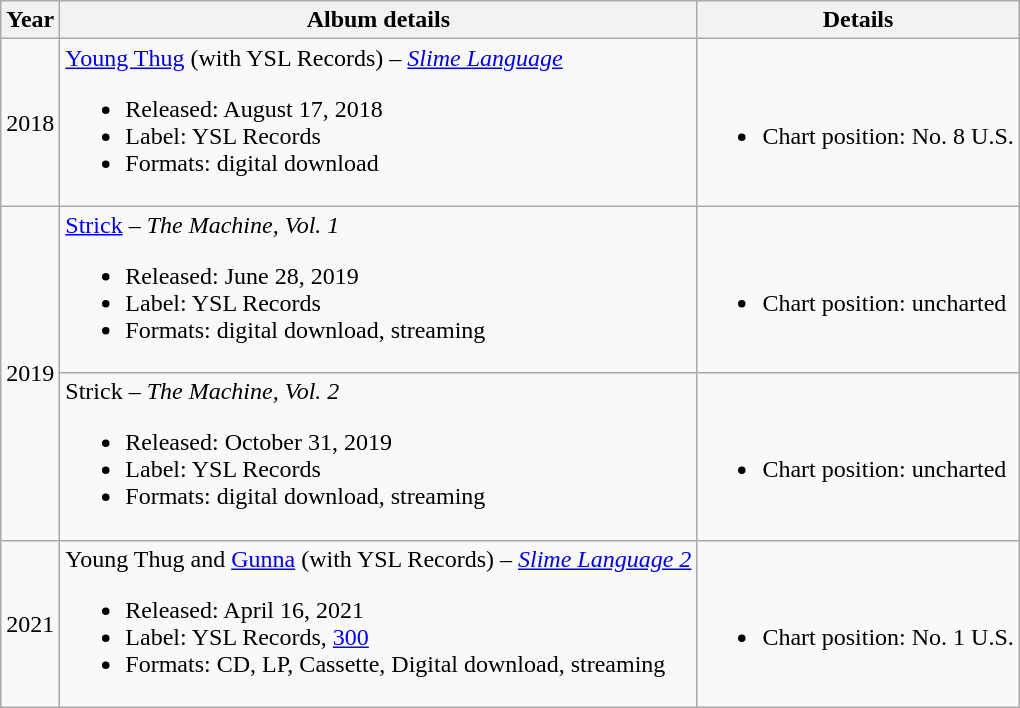<table class="wikitable sortable">
<tr>
<th>Year</th>
<th class="unsortable">Album details</th>
<th>Details</th>
</tr>
<tr>
<td style="text-align: center">2018</td>
<td><a href='#'>Young Thug</a> (with YSL Records) – <em><a href='#'>Slime Language</a></em><br><ul><li>Released: August 17, 2018</li><li>Label: YSL Records</li><li>Formats: digital download</li></ul></td>
<td><br><ul><li>Chart position: No. 8 U.S.</li></ul></td>
</tr>
<tr>
<td rowspan="2" style="text-align: center">2019</td>
<td><a href='#'>Strick</a> – <em>The Machine, Vol. 1</em><br><ul><li>Released: June 28, 2019</li><li>Label: YSL Records</li><li>Formats: digital download, streaming</li></ul></td>
<td><br><ul><li>Chart position: uncharted</li></ul></td>
</tr>
<tr>
<td>Strick – <em>The Machine, Vol. 2</em><br><ul><li>Released: October 31, 2019</li><li>Label: YSL Records</li><li>Formats: digital download, streaming</li></ul></td>
<td><br><ul><li>Chart position: uncharted</li></ul></td>
</tr>
<tr>
<td rowspan="1" style="text-align: center">2021</td>
<td>Young Thug and <a href='#'>Gunna</a> (with YSL Records) – <em><a href='#'>Slime Language 2</a></em><br><ul><li>Released: April 16, 2021</li><li>Label: YSL Records, <a href='#'>300</a></li><li>Formats: CD, LP, Cassette, Digital download, streaming</li></ul></td>
<td><br><ul><li>Chart position: No. 1 U.S.</li></ul></td>
</tr>
</table>
